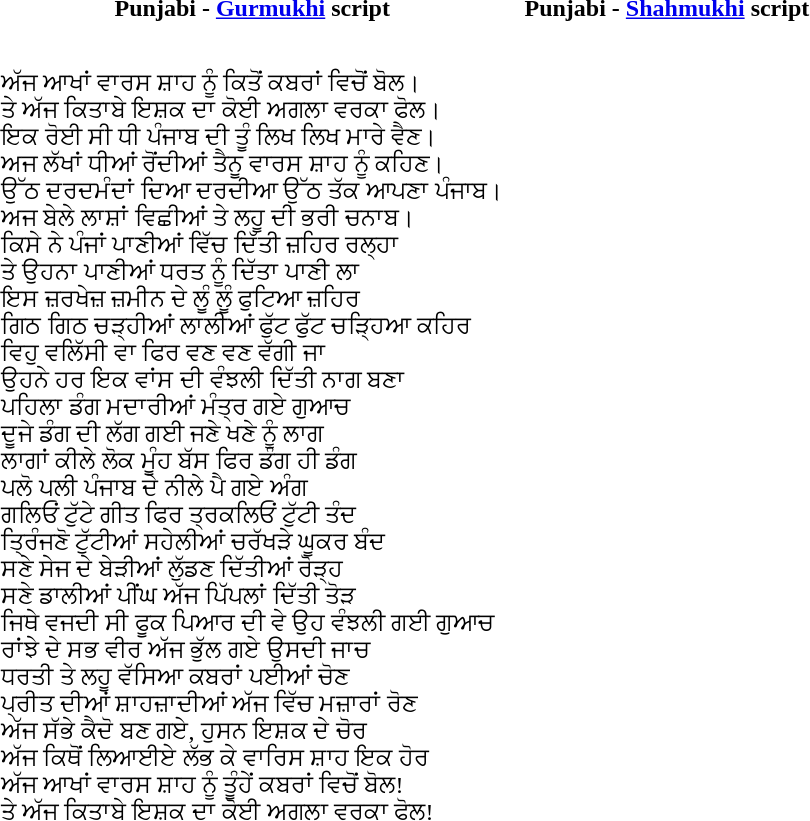<table cellpadding="6">
<tr>
<th><strong>Punjabi - <a href='#'>Gurmukhi</a> script</strong></th>
<th><strong>Punjabi - <a href='#'>Shahmukhi</a> script</strong></th>
</tr>
<tr style="vertical-align:top">
<td><br>ਅੱਜ ਆਖਾਂ ਵਾਰਸ ਸ਼ਾਹ ਨੂੰ ਕਿਤੋਂ ਕਬਰਾਂ ਵਿਚੋਂ ਬੋਲ।<br>
ਤੇ ਅੱਜ ਕਿਤਾਬੇ ਇਸ਼ਕ ਦਾ ਕੋਈ ਅਗਲਾ ਵਰਕਾ ਫੋਲ।<br>
ਇਕ ਰੋਈ ਸੀ ਧੀ ਪੰਜਾਬ ਦੀ ਤੂੰ ਲਿਖ ਲਿਖ ਮਾਰੇ ਵੈਣ।<br>
ਅਜ ਲੱਖਾਂ ਧੀਆਂ ਰੋਂਦੀਆਂ ਤੈਨੂ ਵਾਰਸ ਸ਼ਾਹ ਨੂੰ ਕਹਿਣ।<br>
ਉੱਠ ਦਰਦਮੰਦਾਂ ਦਿਆ ਦਰਦੀਆ ਉੱਠ ਤੱਕ ਆਪਣਾ ਪੰਜਾਬ।<br>
ਅਜ ਬੇਲੇ ਲਾਸ਼ਾਂ ਵਿਛੀਆਂ ਤੇ ਲਹੂ ਦੀ ਭਰੀ ਚਨਾਬ।<br>
ਕਿਸੇ ਨੇ ਪੰਜਾਂ ਪਾਣੀਆਂ ਵਿੱਚ ਦਿੱਤੀ ਜ਼ਹਿਰ ਰਲ੍ਹਾ<br>
ਤੇ ਉਹਨਾ ਪਾਣੀਆਂ ਧਰਤ ਨੂੰ ਦਿੱਤਾ ਪਾਣੀ ਲਾ<br>ਇਸ ਜ਼ਰਖੇਜ਼ ਜ਼ਮੀਨ ਦੇ ਲੂੰ ਲੂੰ ਫੁਟਿਆ ਜ਼ਹਿਰ<br>
ਗਿਠ ਗਿਠ ਚੜ੍ਹੀਆਂ ਲਾਲੀਆਂ ਫੁੱਟ ਫੁੱਟ ਚੜ੍ਹਿਆ ਕਹਿਰ<br>
ਵਿਹੁ ਵਲਿੱਸੀ ਵਾ ਫਿਰ ਵਣ ਵਣ ਵੱਗੀ ਜਾ<br>
ਉਹਨੇ ਹਰ ਇਕ ਵਾਂਸ ਦੀ ਵੰਝਲੀ ਦਿੱਤੀ ਨਾਗ ਬਣਾ<br>ਪਹਿਲਾ ਡੰਗ ਮਦਾਰੀਆਂ ਮੰਤ੍ਰ ਗਏ ਗੁਆਚ<br>
ਦੂਜੇ ਡੰਗ ਦੀ ਲੱਗ ਗਈ ਜਣੇ ਖਣੇ ਨੂੰ ਲਾਗ<br>
ਲਾਗਾਂ ਕੀਲੇ ਲੋਕ ਮੂੰਹ ਬੱਸ ਫਿਰ ਡੰਗ ਹੀ ਡੰਗ<br>
ਪਲੋ ਪਲੀ ਪੰਜਾਬ ਦੇ ਨੀਲੇ ਪੈ ਗਏ ਅੰਗ<br>ਗਲਿਓਂ ਟੁੱਟੇ ਗੀਤ ਫਿਰ ਤ੍ਰਕਲਿਓਂ ਟੁੱਟੀ ਤੰਦ<br>
ਤ੍ਰਿੰਜਣੋ ਟੁੱਟੀਆਂ ਸਹੇਲੀਆਂ ਚਰੱਖੜੇ ਘੂਕਰ ਬੰਦ<br>
ਸਣੇ ਸੇਜ ਦੇ ਬੇੜੀਆਂ ਲੁੱਡਣ ਦਿੱਤੀਆਂ ਰੋੜ੍ਹ<br>
ਸਣੇ ਡਾਲੀਆਂ ਪੀਂਘ ਅੱਜ ਪਿੱਪਲਾਂ ਦਿੱਤੀ ਤੋੜ<br>ਜਿਥੇ ਵਜਦੀ ਸੀ ਫੂਕ ਪਿਆਰ ਦੀ ਵੇ ਉਹ ਵੰਝਲੀ ਗਈ ਗੁਆਚ<br>
ਰਾਂਝੇ ਦੇ ਸਭ ਵੀਰ ਅੱਜ ਭੁੱਲ ਗਏ ਉਸਦੀ ਜਾਚ<br>
ਧਰਤੀ ਤੇ ਲਹੂ ਵੱਸਿਆ ਕਬਰਾਂ ਪਈਆਂ ਚੋਣ<br>
ਪ੍ਰੀਤ ਦੀਆਂ ਸ਼ਾਹਜ਼ਾਦੀਆਂ ਅੱਜ ਵਿੱਚ ਮਜ਼ਾਰਾਂ ਰੋਣ<br>ਅੱਜ ਸੱਭੇ ਕੈਦੋ ਬਣ ਗਏ, ਹੁਸਨ ਇਸ਼ਕ ਦੇ ਚੋਰ<br>
ਅੱਜ ਕਿਥੋਂ ਲਿਆਈਏ ਲੱਭ ਕੇ ਵਾਰਿਸ ਸ਼ਾਹ ਇਕ ਹੋਰ<br>ਅੱਜ ਆਖਾਂ ਵਾਰਸ ਸ਼ਾਹ ਨੂੰ ਤੂੰਹੇਂ ਕਬਰਾਂ ਵਿਚੋਂ ਬੋਲ!<br>
ਤੇ ਅੱਜ ਕਿਤਾਬੇ ਇਸ਼ਕ ਦਾ ਕੋਈ ਅਗਲਾ ਵਰਕਾ ਫੋਲ!<br></td>
<td><br><br><br><br><br><br><br><br></td>
</tr>
</table>
